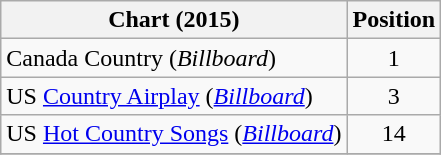<table class="wikitable sortable">
<tr>
<th scope="col">Chart (2015)</th>
<th scope="col">Position</th>
</tr>
<tr>
<td>Canada Country (<em>Billboard</em>)</td>
<td align="center">1</td>
</tr>
<tr>
<td>US <a href='#'>Country Airplay</a> (<em><a href='#'>Billboard</a></em>)</td>
<td align="center">3</td>
</tr>
<tr>
<td>US <a href='#'>Hot Country Songs</a> (<em><a href='#'>Billboard</a></em>)</td>
<td align="center">14</td>
</tr>
<tr>
</tr>
</table>
